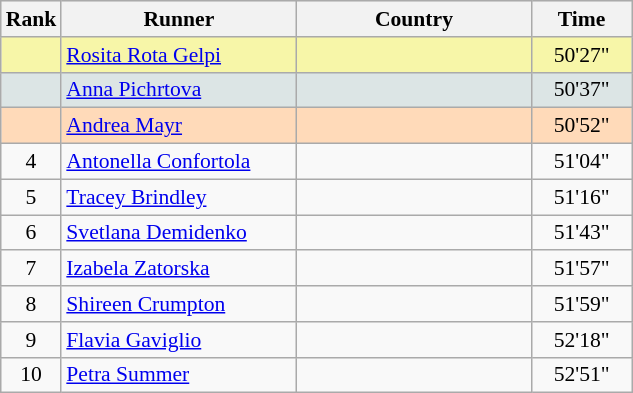<table class="wikitable" style="text-align:center; font-size: 90%; border: gray solid 1px;border-collapse:collapse;">
<tr bgcolor="#E4E4E4">
<th style="border-bottom:1px solid #AAAAAA" width=10>Rank</th>
<th style="border-bottom:1px solid #AAAAAA" width=150>Runner</th>
<th style="border-bottom:1px solid #AAAAAA" width=150>Country</th>
<th style="border-bottom:1px solid #AAAAAA" width=60>Time</th>
</tr>
<tr bgcolor=F7F6A8>
<td></td>
<td align=left><a href='#'>Rosita Rota Gelpi</a></td>
<td align=left></td>
<td>50'27"</td>
</tr>
<tr bgcolor=DCE5E5>
<td></td>
<td align=left><a href='#'>Anna Pichrtova</a></td>
<td align=left></td>
<td>50'37"</td>
</tr>
<tr bgcolor=FFDAB9>
<td></td>
<td align=left><a href='#'>Andrea Mayr</a></td>
<td align=left></td>
<td>50'52"</td>
</tr>
<tr>
<td>4</td>
<td align=left><a href='#'>Antonella Confortola</a></td>
<td align=left></td>
<td>51'04"</td>
</tr>
<tr>
<td>5</td>
<td align=left><a href='#'>Tracey Brindley</a></td>
<td align=left></td>
<td>51'16"</td>
</tr>
<tr>
<td>6</td>
<td align=left><a href='#'>Svetlana Demidenko</a></td>
<td align=left></td>
<td>51'43"</td>
</tr>
<tr>
<td>7</td>
<td align=left><a href='#'>Izabela Zatorska</a></td>
<td align=left></td>
<td>51'57"</td>
</tr>
<tr>
<td>8</td>
<td align=left><a href='#'>Shireen Crumpton</a></td>
<td align=left></td>
<td>51'59"</td>
</tr>
<tr>
<td>9</td>
<td align=left><a href='#'>Flavia Gaviglio</a></td>
<td align=left></td>
<td>52'18"</td>
</tr>
<tr>
<td>10</td>
<td align=left><a href='#'>Petra Summer</a></td>
<td align=left></td>
<td>52'51"</td>
</tr>
</table>
